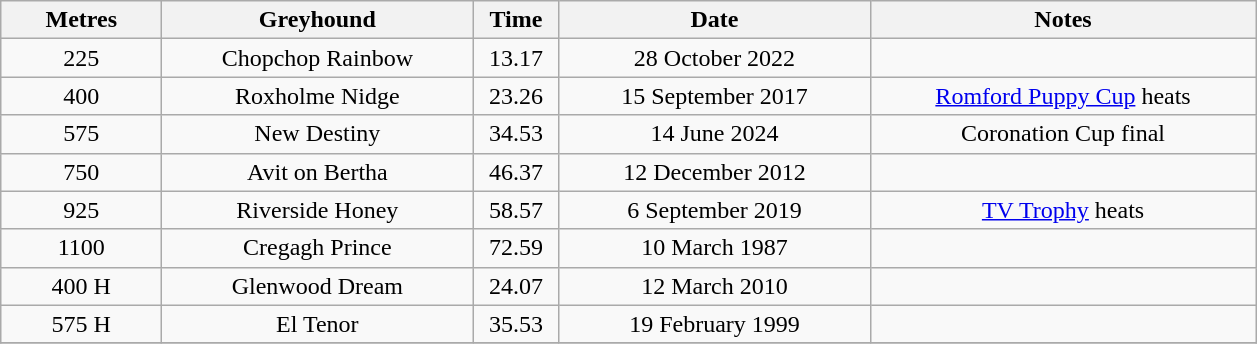<table class="wikitable" style="font-size: 100%">
<tr>
<th width=100>Metres</th>
<th width=200>Greyhound</th>
<th width=50>Time</th>
<th width=200>Date</th>
<th width=250>Notes</th>
</tr>
<tr align=center>
<td>225</td>
<td>Chopchop Rainbow</td>
<td>13.17</td>
<td>28 October 2022</td>
<td></td>
</tr>
<tr align=center>
<td>400</td>
<td>Roxholme Nidge</td>
<td>23.26</td>
<td>15 September 2017</td>
<td><a href='#'>Romford Puppy Cup</a> heats</td>
</tr>
<tr align=center>
<td>575</td>
<td>New Destiny</td>
<td>34.53</td>
<td>14 June 2024</td>
<td>Coronation Cup final</td>
</tr>
<tr align=center>
<td>750</td>
<td>Avit on Bertha</td>
<td>46.37</td>
<td>12 December 2012</td>
<td></td>
</tr>
<tr align=center>
<td>925</td>
<td>Riverside Honey</td>
<td>58.57</td>
<td>6 September 2019</td>
<td><a href='#'>TV Trophy</a> heats</td>
</tr>
<tr align=center>
<td>1100</td>
<td>Cregagh Prince</td>
<td>72.59</td>
<td>10 March 1987</td>
<td></td>
</tr>
<tr align=center>
<td>400 H</td>
<td>Glenwood Dream</td>
<td>24.07</td>
<td>12 March 2010</td>
<td></td>
</tr>
<tr align=center>
<td>575 H</td>
<td>El Tenor</td>
<td>35.53</td>
<td>19 February 1999</td>
<td></td>
</tr>
<tr align=center>
</tr>
</table>
